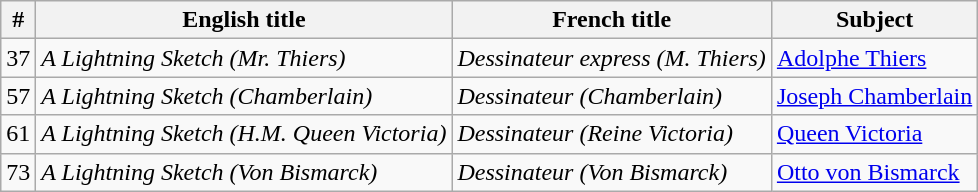<table class="wikitable">
<tr>
<th>#</th>
<th>English title</th>
<th>French title</th>
<th>Subject</th>
</tr>
<tr>
<td>37</td>
<td><em>A Lightning Sketch (Mr. Thiers)</em></td>
<td><em>Dessinateur express (M. Thiers)</em></td>
<td><a href='#'>Adolphe Thiers</a></td>
</tr>
<tr>
<td>57</td>
<td><em>A Lightning Sketch (Chamberlain)</em></td>
<td><em>Dessinateur (Chamberlain)</em></td>
<td><a href='#'>Joseph Chamberlain</a></td>
</tr>
<tr>
<td>61</td>
<td><em>A Lightning Sketch (H.M. Queen Victoria)</em></td>
<td><em>Dessinateur (Reine Victoria)</em></td>
<td><a href='#'>Queen Victoria</a></td>
</tr>
<tr>
<td>73</td>
<td><em>A Lightning Sketch (Von Bismarck)</em></td>
<td><em>Dessinateur (Von Bismarck)</em></td>
<td><a href='#'>Otto von Bismarck</a></td>
</tr>
</table>
